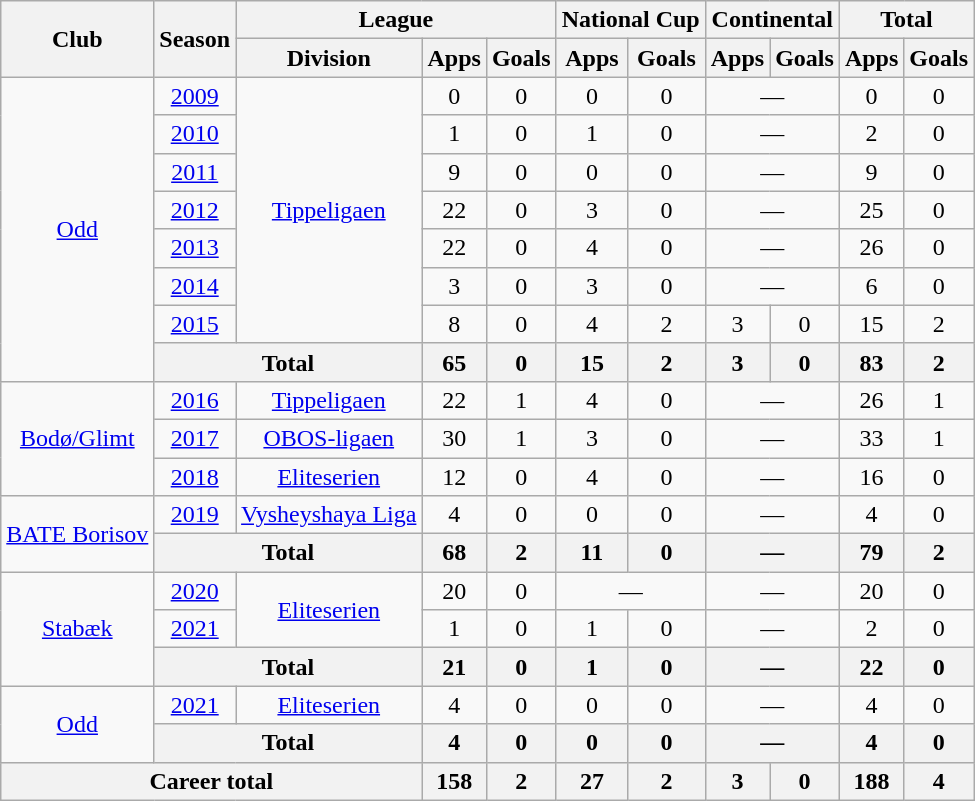<table class="wikitable" style="text-align: center;">
<tr>
<th rowspan="2">Club</th>
<th rowspan="2">Season</th>
<th colspan="3">League</th>
<th colspan="2">National Cup</th>
<th colspan="2">Continental</th>
<th colspan="2">Total</th>
</tr>
<tr>
<th>Division</th>
<th>Apps</th>
<th>Goals</th>
<th>Apps</th>
<th>Goals</th>
<th>Apps</th>
<th>Goals</th>
<th>Apps</th>
<th>Goals</th>
</tr>
<tr>
<td rowspan="8"><a href='#'>Odd</a></td>
<td><a href='#'>2009</a></td>
<td rowspan="7"><a href='#'>Tippeligaen</a></td>
<td>0</td>
<td>0</td>
<td>0</td>
<td>0</td>
<td colspan="2">—</td>
<td>0</td>
<td>0</td>
</tr>
<tr>
<td><a href='#'>2010</a></td>
<td>1</td>
<td>0</td>
<td>1</td>
<td>0</td>
<td colspan="2">—</td>
<td>2</td>
<td>0</td>
</tr>
<tr>
<td><a href='#'>2011</a></td>
<td>9</td>
<td>0</td>
<td>0</td>
<td>0</td>
<td colspan="2">—</td>
<td>9</td>
<td>0</td>
</tr>
<tr>
<td><a href='#'>2012</a></td>
<td>22</td>
<td>0</td>
<td>3</td>
<td>0</td>
<td colspan="2">—</td>
<td>25</td>
<td>0</td>
</tr>
<tr>
<td><a href='#'>2013</a></td>
<td>22</td>
<td>0</td>
<td>4</td>
<td>0</td>
<td colspan="2">—</td>
<td>26</td>
<td>0</td>
</tr>
<tr>
<td><a href='#'>2014</a></td>
<td>3</td>
<td>0</td>
<td>3</td>
<td>0</td>
<td colspan="2">—</td>
<td>6</td>
<td>0</td>
</tr>
<tr>
<td><a href='#'>2015</a></td>
<td>8</td>
<td>0</td>
<td>4</td>
<td>2</td>
<td>3</td>
<td>0</td>
<td>15</td>
<td>2</td>
</tr>
<tr>
<th colspan="2">Total</th>
<th>65</th>
<th>0</th>
<th>15</th>
<th>2</th>
<th>3</th>
<th>0</th>
<th>83</th>
<th>2</th>
</tr>
<tr>
<td rowspan="3"><a href='#'>Bodø/Glimt</a></td>
<td><a href='#'>2016</a></td>
<td rowspan="1"><a href='#'>Tippeligaen</a></td>
<td>22</td>
<td>1</td>
<td>4</td>
<td>0</td>
<td colspan="2">—</td>
<td>26</td>
<td>1</td>
</tr>
<tr>
<td><a href='#'>2017</a></td>
<td rowspan="1"><a href='#'>OBOS-ligaen</a></td>
<td>30</td>
<td>1</td>
<td>3</td>
<td>0</td>
<td colspan="2">—</td>
<td>33</td>
<td>1</td>
</tr>
<tr>
<td><a href='#'>2018</a></td>
<td rowspan="1"><a href='#'>Eliteserien</a></td>
<td>12</td>
<td>0</td>
<td>4</td>
<td>0</td>
<td colspan="2">—</td>
<td>16</td>
<td>0</td>
</tr>
<tr>
<td rowspan="2"><a href='#'>BATE Borisov</a></td>
<td><a href='#'>2019</a></td>
<td rowspan="1"><a href='#'>Vysheyshaya Liga</a></td>
<td>4</td>
<td>0</td>
<td>0</td>
<td>0</td>
<td colspan="2">—</td>
<td>4</td>
<td>0</td>
</tr>
<tr>
<th colspan="2">Total</th>
<th>68</th>
<th>2</th>
<th>11</th>
<th>0</th>
<th colspan="2">—</th>
<th>79</th>
<th>2</th>
</tr>
<tr>
<td rowspan="3"><a href='#'>Stabæk</a></td>
<td><a href='#'>2020</a></td>
<td rowspan="2"><a href='#'>Eliteserien</a></td>
<td>20</td>
<td>0</td>
<td colspan="2">—</td>
<td colspan="2">—</td>
<td>20</td>
<td>0</td>
</tr>
<tr>
<td><a href='#'>2021</a></td>
<td>1</td>
<td>0</td>
<td>1</td>
<td>0</td>
<td colspan="2">—</td>
<td>2</td>
<td>0</td>
</tr>
<tr>
<th colspan="2">Total</th>
<th>21</th>
<th>0</th>
<th>1</th>
<th>0</th>
<th colspan="2">—</th>
<th>22</th>
<th>0</th>
</tr>
<tr>
<td rowspan="2"><a href='#'>Odd</a></td>
<td><a href='#'>2021</a></td>
<td rowspan="1"><a href='#'>Eliteserien</a></td>
<td>4</td>
<td>0</td>
<td>0</td>
<td>0</td>
<td colspan="2">—</td>
<td>4</td>
<td>0</td>
</tr>
<tr>
<th colspan="2">Total</th>
<th>4</th>
<th>0</th>
<th>0</th>
<th>0</th>
<th colspan="2">—</th>
<th>4</th>
<th>0</th>
</tr>
<tr>
<th colspan="3">Career total</th>
<th>158</th>
<th>2</th>
<th>27</th>
<th>2</th>
<th>3</th>
<th>0</th>
<th>188</th>
<th>4</th>
</tr>
</table>
